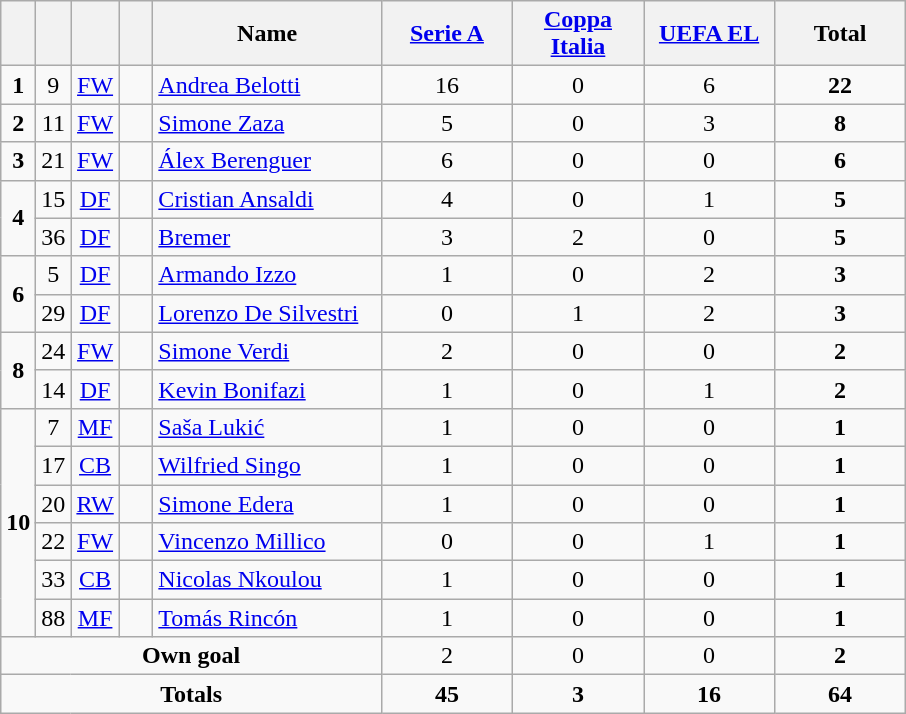<table class="wikitable" style="text-align:center">
<tr>
<th width=15></th>
<th width=15></th>
<th width=15></th>
<th width=15></th>
<th width=145>Name</th>
<th width=80><strong><a href='#'>Serie A</a></strong></th>
<th width=80><strong><a href='#'>Coppa Italia</a></strong></th>
<th width=80><strong><a href='#'>UEFA EL</a></strong></th>
<th width=80>Total</th>
</tr>
<tr>
<td><strong>1</strong></td>
<td>9</td>
<td><a href='#'>FW</a></td>
<td></td>
<td align=left><a href='#'>Andrea Belotti</a></td>
<td>16</td>
<td>0</td>
<td>6</td>
<td><strong>22</strong></td>
</tr>
<tr>
<td><strong>2</strong></td>
<td>11</td>
<td><a href='#'>FW</a></td>
<td></td>
<td align=left><a href='#'>Simone Zaza</a></td>
<td>5</td>
<td>0</td>
<td>3</td>
<td><strong>8</strong></td>
</tr>
<tr>
<td><strong>3</strong></td>
<td>21</td>
<td><a href='#'>FW</a></td>
<td></td>
<td align=left><a href='#'>Álex Berenguer</a></td>
<td>6</td>
<td>0</td>
<td>0</td>
<td><strong>6</strong></td>
</tr>
<tr>
<td rowspan=2><strong>4</strong></td>
<td>15</td>
<td><a href='#'>DF</a></td>
<td></td>
<td align=left><a href='#'>Cristian Ansaldi</a></td>
<td>4</td>
<td>0</td>
<td>1</td>
<td><strong>5</strong></td>
</tr>
<tr>
<td>36</td>
<td><a href='#'>DF</a></td>
<td></td>
<td align=left><a href='#'>Bremer</a></td>
<td>3</td>
<td>2</td>
<td>0</td>
<td><strong>5</strong></td>
</tr>
<tr>
<td rowspan=2><strong>6</strong></td>
<td>5</td>
<td><a href='#'>DF</a></td>
<td></td>
<td align=left><a href='#'>Armando Izzo</a></td>
<td>1</td>
<td>0</td>
<td>2</td>
<td><strong>3</strong></td>
</tr>
<tr>
<td>29</td>
<td><a href='#'>DF</a></td>
<td></td>
<td align=left><a href='#'>Lorenzo De Silvestri</a></td>
<td>0</td>
<td>1</td>
<td>2</td>
<td><strong>3</strong></td>
</tr>
<tr>
<td rowspan=2><strong>8</strong></td>
<td>24</td>
<td><a href='#'>FW</a></td>
<td></td>
<td align=left><a href='#'>Simone Verdi</a></td>
<td>2</td>
<td>0</td>
<td>0</td>
<td><strong>2</strong></td>
</tr>
<tr>
<td>14</td>
<td><a href='#'>DF</a></td>
<td></td>
<td align=left><a href='#'>Kevin Bonifazi</a></td>
<td>1</td>
<td>0</td>
<td>1</td>
<td><strong>2</strong></td>
</tr>
<tr>
<td rowspan=6><strong>10</strong></td>
<td>7</td>
<td><a href='#'>MF</a></td>
<td></td>
<td align=left><a href='#'>Saša Lukić</a></td>
<td>1</td>
<td>0</td>
<td>0</td>
<td><strong>1</strong></td>
</tr>
<tr>
<td>17</td>
<td><a href='#'>CB</a></td>
<td></td>
<td align=left><a href='#'>Wilfried Singo</a></td>
<td>1</td>
<td>0</td>
<td>0</td>
<td><strong>1</strong></td>
</tr>
<tr>
<td>20</td>
<td><a href='#'>RW</a></td>
<td></td>
<td align=left><a href='#'>Simone Edera</a></td>
<td>1</td>
<td>0</td>
<td>0</td>
<td><strong>1</strong></td>
</tr>
<tr>
<td>22</td>
<td><a href='#'>FW</a></td>
<td></td>
<td align=left><a href='#'>Vincenzo Millico</a></td>
<td>0</td>
<td>0</td>
<td>1</td>
<td><strong>1</strong></td>
</tr>
<tr>
<td>33</td>
<td><a href='#'>CB</a></td>
<td></td>
<td align=left><a href='#'>Nicolas Nkoulou</a></td>
<td>1</td>
<td>0</td>
<td>0</td>
<td><strong>1</strong></td>
</tr>
<tr>
<td>88</td>
<td><a href='#'>MF</a></td>
<td></td>
<td align=left><a href='#'>Tomás Rincón</a></td>
<td>1</td>
<td>0</td>
<td>0</td>
<td><strong>1</strong></td>
</tr>
<tr>
<td colspan=5><strong>Own goal</strong></td>
<td>2</td>
<td>0</td>
<td>0</td>
<td><strong>2</strong></td>
</tr>
<tr>
<td colspan=5><strong>Totals</strong></td>
<td><strong>45</strong></td>
<td><strong>3</strong></td>
<td><strong>16</strong></td>
<td><strong>64</strong></td>
</tr>
</table>
